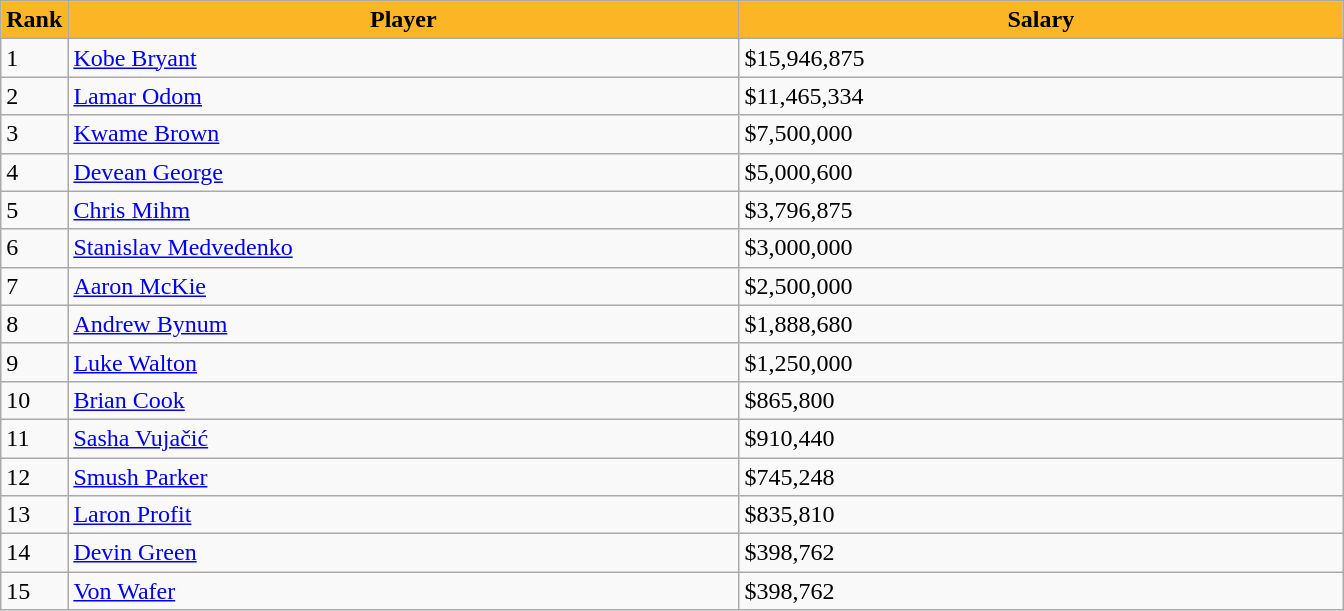<table class="wikitable sortable sortable">
<tr>
<th style="background:#Fcb625;" width="5%">Rank</th>
<th style="background:#Fcb625;" width="50%">Player</th>
<th style="background:#Fcb625;" width="45%">Salary</th>
</tr>
<tr>
<td>1</td>
<td><a href='#'>Kobe Bryant</a></td>
<td>$15,946,875</td>
</tr>
<tr>
<td>2</td>
<td><a href='#'>Lamar Odom</a></td>
<td>$11,465,334</td>
</tr>
<tr>
<td>3</td>
<td><a href='#'>Kwame Brown</a></td>
<td>$7,500,000</td>
</tr>
<tr>
<td>4</td>
<td><a href='#'>Devean George</a></td>
<td>$5,000,600</td>
</tr>
<tr>
<td>5</td>
<td><a href='#'>Chris Mihm</a></td>
<td>$3,796,875</td>
</tr>
<tr>
<td>6</td>
<td><a href='#'>Stanislav Medvedenko</a></td>
<td>$3,000,000</td>
</tr>
<tr>
<td>7</td>
<td><a href='#'>Aaron McKie</a></td>
<td>$2,500,000</td>
</tr>
<tr>
<td>8</td>
<td><a href='#'>Andrew Bynum</a></td>
<td>$1,888,680</td>
</tr>
<tr>
<td>9</td>
<td><a href='#'>Luke Walton</a></td>
<td>$1,250,000</td>
</tr>
<tr>
<td>10</td>
<td><a href='#'>Brian Cook</a></td>
<td>$865,800</td>
</tr>
<tr>
<td>11</td>
<td><a href='#'>Sasha Vujačić</a></td>
<td>$910,440</td>
</tr>
<tr>
<td>12</td>
<td><a href='#'>Smush Parker</a></td>
<td>$745,248</td>
</tr>
<tr>
<td>13</td>
<td><a href='#'>Laron Profit</a></td>
<td>$835,810</td>
</tr>
<tr>
<td>14</td>
<td><a href='#'>Devin Green</a></td>
<td>$398,762</td>
</tr>
<tr>
<td>15</td>
<td><a href='#'>Von Wafer</a></td>
<td>$398,762</td>
</tr>
</table>
